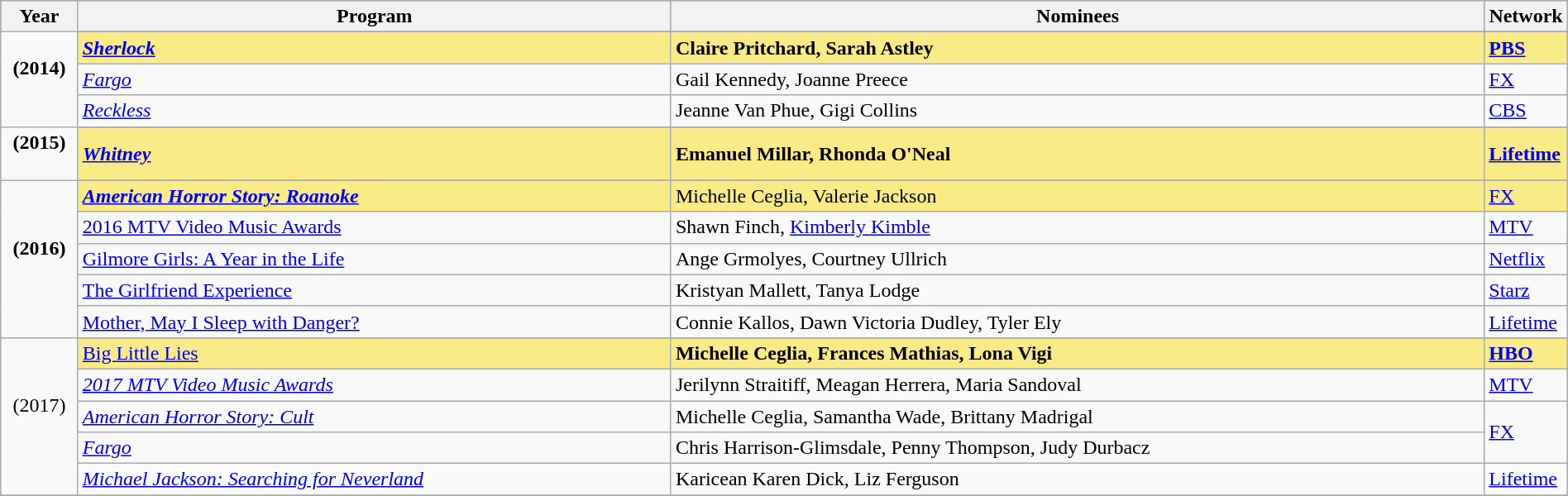<table class="wikitable" style="width:100%">
<tr bgcolor="#bebebe">
<th width="5%">Year</th>
<th width="40%">Program</th>
<th width="55%">Nominees</th>
<th width="5%">Network</th>
</tr>
<tr>
<td rowspan=4 style="text-align:center"><strong>(2014)</strong><br> <br></td>
</tr>
<tr style="background:#FAEB86">
<td><strong><em><a href='#'>Sherlock</a></em></strong></td>
<td><strong>Claire Pritchard, Sarah Astley</strong></td>
<td><strong><a href='#'>PBS</a></strong></td>
</tr>
<tr>
<td><em><a href='#'>Fargo</a></em></td>
<td>Gail Kennedy, Joanne Preece</td>
<td><a href='#'>FX</a></td>
</tr>
<tr>
<td><em><a href='#'>Reckless</a></em></td>
<td>Jeanne Van Phue, Gigi Collins</td>
<td><a href='#'>CBS</a></td>
</tr>
<tr>
<td rowspan=2 style="text-align:center"><strong>(2015)</strong><br> <br></td>
</tr>
<tr style="background:#FAEB86">
<td><strong><em><a href='#'>Whitney</a></em></strong></td>
<td><strong>Emanuel Millar, Rhonda O'Neal</strong></td>
<td><strong><a href='#'>Lifetime</a></strong></td>
</tr>
<tr>
<td rowspan=6 style="text-align:center"><strong>(2016)</strong><br> <br></td>
</tr>
<tr style="background:#FAEB86">
<td><strong><em><a href='#'>American Horror Story: Roanoke</a><em> <strong></td>
<td></strong>Michelle Ceglia, Valerie Jackson<strong></td>
<td></strong><a href='#'>FX</a><strong></td>
</tr>
<tr>
<td></em><a href='#'>2016 MTV Video Music Awards</a><em></td>
<td>Shawn Finch, <a href='#'>Kimberly Kimble</a></td>
<td><a href='#'>MTV</a></td>
</tr>
<tr>
<td></em><a href='#'>Gilmore Girls: A Year in the Life</a><em></td>
<td>Ange Grmolyes, Courtney Ullrich</td>
<td><a href='#'>Netflix</a></td>
</tr>
<tr>
<td></em><a href='#'>The Girlfriend Experience</a><em></td>
<td>Kristyan Mallett, Tanya Lodge</td>
<td><a href='#'>Starz</a></td>
</tr>
<tr>
<td></em><a href='#'>Mother, May I Sleep with Danger?</a><em></td>
<td>Connie Kallos, Dawn Victoria Dudley, Tyler Ely</td>
<td><a href='#'>Lifetime</a></td>
</tr>
<tr>
<td rowspan=6 style="text-align:center"></strong>(2017)<strong><br> <br></td>
</tr>
<tr style="background:#FAEB86">
<td></em></strong><a href='#'>Big Little Lies</a></em> </strong></td>
<td><strong>Michelle Ceglia, Frances Mathias, Lona Vigi</strong></td>
<td><strong><a href='#'>HBO</a></strong></td>
</tr>
<tr>
<td><em><a href='#'>2017 MTV Video Music Awards</a></em></td>
<td>Jerilynn Straitiff, Meagan Herrera, Maria Sandoval</td>
<td><a href='#'>MTV</a></td>
</tr>
<tr>
<td><em><a href='#'>American Horror Story: Cult</a></em></td>
<td>Michelle Ceglia, Samantha Wade, Brittany Madrigal</td>
<td rowspan="2"><a href='#'>FX</a></td>
</tr>
<tr>
<td><em><a href='#'>Fargo</a></em></td>
<td>Chris Harrison-Glimsdale, Penny Thompson, Judy Durbacz</td>
</tr>
<tr>
<td><em><a href='#'>Michael Jackson: Searching for Neverland</a></em></td>
<td>Karicean Karen Dick, Liz Ferguson</td>
<td><a href='#'>Lifetime</a></td>
</tr>
<tr>
</tr>
</table>
